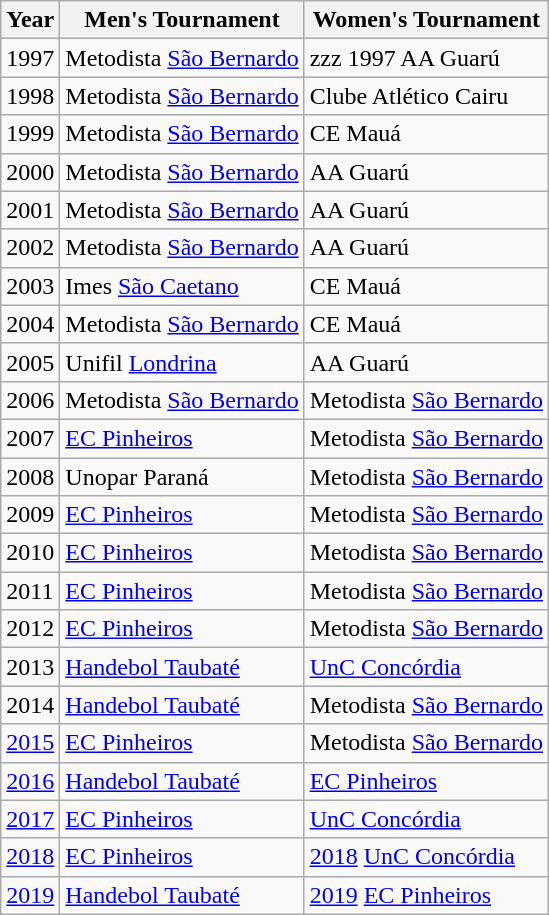<table class="wikitable sortable">
<tr>
<th>Year</th>
<th>Men's Tournament</th>
<th>Women's Tournament</th>
</tr>
<tr>
<td>1997</td>
<td> Metodista <a href='#'>São Bernardo</a></td>
<td>zzz 1997  AA Guarú</td>
</tr>
<tr>
<td>1998</td>
<td> Metodista <a href='#'>São Bernardo</a></td>
<td> Clube Atlético Cairu</td>
</tr>
<tr>
<td>1999</td>
<td> Metodista <a href='#'>São Bernardo</a></td>
<td> CE Mauá</td>
</tr>
<tr>
<td>2000</td>
<td> Metodista <a href='#'>São Bernardo</a></td>
<td> AA Guarú</td>
</tr>
<tr>
<td>2001</td>
<td> Metodista <a href='#'>São Bernardo</a></td>
<td> AA Guarú</td>
</tr>
<tr>
<td>2002</td>
<td> Metodista <a href='#'>São Bernardo</a></td>
<td> AA Guarú</td>
</tr>
<tr>
<td>2003</td>
<td> Imes <a href='#'>São Caetano</a></td>
<td> CE Mauá</td>
</tr>
<tr>
<td>2004</td>
<td>Metodista <a href='#'>São Bernardo</a></td>
<td> CE Mauá</td>
</tr>
<tr>
<td>2005</td>
<td> Unifil <a href='#'>Londrina</a></td>
<td> AA Guarú</td>
</tr>
<tr>
<td>2006</td>
<td> Metodista <a href='#'>São Bernardo</a></td>
<td> Metodista <a href='#'>São Bernardo</a></td>
</tr>
<tr>
<td>2007</td>
<td> <a href='#'>EC Pinheiros</a></td>
<td> Metodista <a href='#'>São Bernardo</a></td>
</tr>
<tr>
<td>2008</td>
<td> Unopar Paraná</td>
<td> Metodista <a href='#'>São Bernardo</a></td>
</tr>
<tr>
<td>2009</td>
<td> <a href='#'>EC Pinheiros</a></td>
<td> Metodista <a href='#'>São Bernardo</a></td>
</tr>
<tr>
<td>2010</td>
<td> <a href='#'>EC Pinheiros</a></td>
<td> Metodista <a href='#'>São Bernardo</a></td>
</tr>
<tr>
<td>2011</td>
<td> <a href='#'>EC Pinheiros</a></td>
<td> Metodista <a href='#'>São Bernardo</a></td>
</tr>
<tr>
<td>2012</td>
<td> <a href='#'>EC Pinheiros</a></td>
<td> Metodista <a href='#'>São Bernardo</a></td>
</tr>
<tr>
<td>2013</td>
<td> <a href='#'>Handebol Taubaté</a></td>
<td> <a href='#'>UnC Concórdia</a></td>
</tr>
<tr>
<td>2014</td>
<td> <a href='#'>Handebol Taubaté</a></td>
<td> Metodista <a href='#'>São Bernardo</a></td>
</tr>
<tr>
<td><a href='#'>2015</a></td>
<td> <a href='#'>EC Pinheiros</a></td>
<td> Metodista <a href='#'>São Bernardo</a></td>
</tr>
<tr>
<td><a href='#'>2016</a></td>
<td> <a href='#'>Handebol Taubaté</a></td>
<td> <a href='#'>EC Pinheiros</a></td>
</tr>
<tr>
<td><a href='#'>2017</a></td>
<td> <a href='#'>EC Pinheiros</a></td>
<td> <a href='#'>UnC Concórdia</a></td>
</tr>
<tr>
<td><a href='#'>2018</a></td>
<td> <a href='#'>EC Pinheiros</a></td>
<td><a href='#'>2018</a>  <a href='#'>UnC Concórdia</a></td>
</tr>
<tr>
<td><a href='#'>2019</a></td>
<td> <a href='#'>Handebol Taubaté</a></td>
<td><a href='#'>2019</a>  <a href='#'>EC Pinheiros</a></td>
</tr>
</table>
